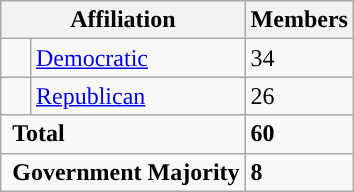<table class="wikitable">
<tr>
<th colspan="2">Affiliation</th>
<th>Members</th>
</tr>
<tr>
<td style="background-color:"> </td>
<td><a href='#'>Democratic</a></td>
<td>34</td>
</tr>
<tr>
<td style="background-color:"> </td>
<td><a href='#'>Republican</a></td>
<td>26</td>
</tr>
<tr>
<td colspan="2" rowspan="1"> <strong>Total</strong></td>
<td><strong>60</strong></td>
</tr>
<tr>
<td colspan="2" rowspan="1"> <strong>Government Majority</strong></td>
<td><strong>8</strong></td>
</tr>
</table>
